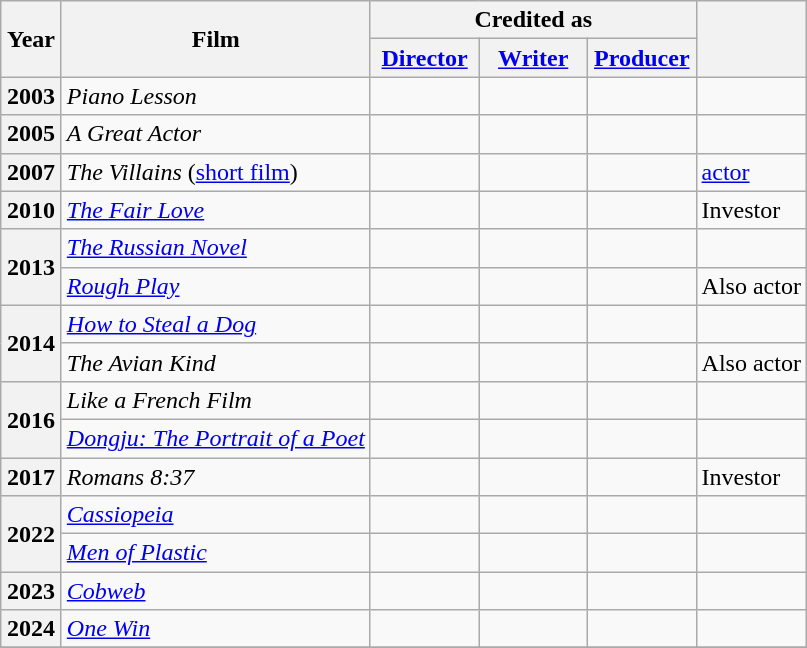<table class="wikitable plainrowheaders sortable">
<tr>
<th scope="col" rowspan="2" style="width:33px;">Year</th>
<th scope="col" rowspan="2">Film</th>
<th scope="col" colspan="3">Credited as</th>
<th scope="col" rowspan="2" class="unsortable"></th>
</tr>
<tr>
<th width="65"><a href='#'>Director</a></th>
<th width="65"><a href='#'>Writer</a></th>
<th width="65"><a href='#'>Producer</a></th>
</tr>
<tr>
<th scope="row">2003</th>
<td><em>Piano Lesson</em></td>
<td></td>
<td></td>
<td></td>
<td></td>
</tr>
<tr>
<th scope="row">2005</th>
<td><em>A Great Actor</em></td>
<td></td>
<td></td>
<td></td>
<td></td>
</tr>
<tr>
<th scope="row">2007</th>
<td><em>The Villains</em> (<a href='#'>short film</a>)</td>
<td></td>
<td></td>
<td></td>
<td><a href='#'>actor</a></td>
</tr>
<tr>
<th scope="row">2010</th>
<td><em><a href='#'>The Fair Love</a></em></td>
<td></td>
<td></td>
<td></td>
<td>Investor</td>
</tr>
<tr>
<th scope="row" rowspan=2>2013</th>
<td><em><a href='#'>The Russian Novel</a></em></td>
<td></td>
<td></td>
<td></td>
<td></td>
</tr>
<tr>
<td><em><a href='#'>Rough Play</a></em></td>
<td></td>
<td></td>
<td></td>
<td>Also actor</td>
</tr>
<tr>
<th scope="row" rowspan="2">2014</th>
<td><em><a href='#'>How to Steal a Dog</a></em></td>
<td></td>
<td></td>
<td></td>
<td></td>
</tr>
<tr>
<td><em>The Avian Kind</em></td>
<td></td>
<td></td>
<td></td>
<td>Also actor</td>
</tr>
<tr>
<th scope="row" rowspan=2>2016</th>
<td><em>Like a French Film</em></td>
<td></td>
<td></td>
<td></td>
<td></td>
</tr>
<tr>
<td><em><a href='#'>Dongju: The Portrait of a Poet</a></em></td>
<td></td>
<td></td>
<td></td>
<td></td>
</tr>
<tr>
<th scope="row">2017</th>
<td><em>Romans 8:37</em></td>
<td></td>
<td></td>
<td></td>
<td>Investor</td>
</tr>
<tr>
<th scope="row" rowspan="2">2022</th>
<td><em><a href='#'>Cassiopeia</a></em></td>
<td></td>
<td></td>
<td></td>
<td></td>
</tr>
<tr>
<td><em><a href='#'>Men of Plastic</a></em></td>
<td></td>
<td></td>
<td></td>
<td></td>
</tr>
<tr>
<th scope="row">2023</th>
<td><em><a href='#'>Cobweb</a></em></td>
<td></td>
<td></td>
<td></td>
<td></td>
</tr>
<tr>
<th scope="row">2024</th>
<td><em><a href='#'>One Win</a></em></td>
<td></td>
<td></td>
<td></td>
<td></td>
</tr>
<tr>
</tr>
</table>
